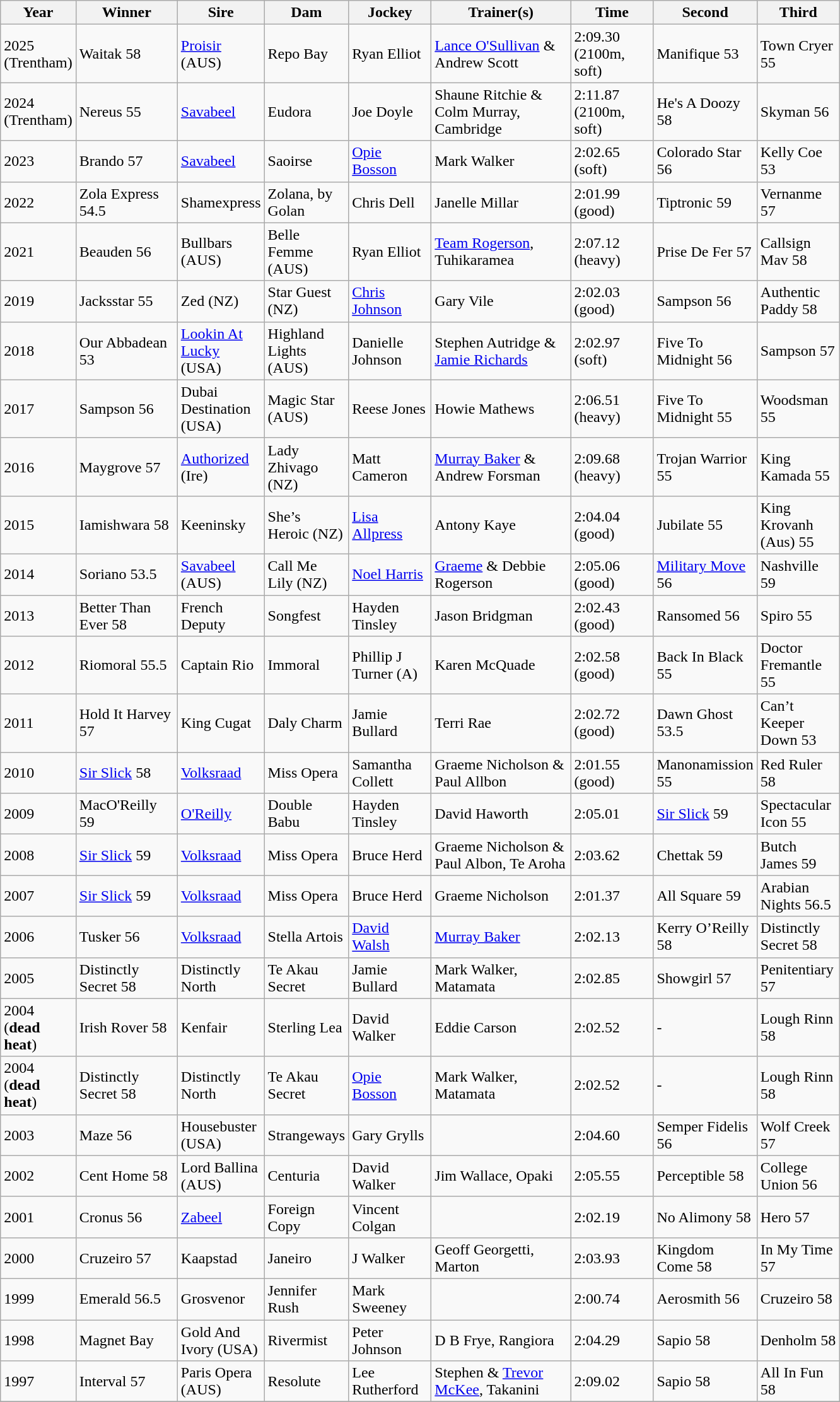<table class="wikitable sortable">
<tr>
<th width="70px">Year<br></th>
<th width="100px">Winner<br></th>
<th width="80px">Sire <br></th>
<th width="80px">Dam<br></th>
<th width="80px">Jockey<br></th>
<th width="140px">Trainer(s)<br></th>
<th width="80px">Time<br></th>
<th width="80px">Second<br></th>
<th width="80px">Third <br></th>
</tr>
<tr>
<td>2025 (Trentham)</td>
<td>Waitak 58</td>
<td><a href='#'>Proisir</a> (AUS)</td>
<td>Repo Bay</td>
<td>Ryan Elliot</td>
<td><a href='#'>Lance O'Sullivan</a> & Andrew Scott</td>
<td>2:09.30 (2100m, soft)</td>
<td>Manifique 53</td>
<td>Town Cryer 55</td>
</tr>
<tr>
<td>2024  (Trentham)</td>
<td>Nereus 55</td>
<td><a href='#'>Savabeel</a></td>
<td>Eudora</td>
<td>Joe Doyle</td>
<td>Shaune Ritchie & Colm Murray, Cambridge</td>
<td>2:11.87 (2100m, soft)</td>
<td>He's A Doozy 58</td>
<td>Skyman 56</td>
</tr>
<tr>
<td>2023 </td>
<td>Brando 57</td>
<td><a href='#'>Savabeel</a></td>
<td>Saoirse</td>
<td><a href='#'>Opie Bosson</a></td>
<td>Mark Walker</td>
<td>2:02.65 (soft)</td>
<td>Colorado Star 56</td>
<td>Kelly Coe 53</td>
</tr>
<tr>
<td>2022</td>
<td>Zola Express 54.5</td>
<td>Shamexpress</td>
<td>Zolana, by Golan</td>
<td>Chris Dell</td>
<td>Janelle Millar</td>
<td>2:01.99 (good)</td>
<td>Tiptronic 59</td>
<td>Vernanme 57</td>
</tr>
<tr>
<td>2021</td>
<td>Beauden 56</td>
<td>Bullbars (AUS)</td>
<td>Belle Femme (AUS)</td>
<td>Ryan Elliot</td>
<td><a href='#'>Team Rogerson</a>, Tuhikaramea</td>
<td>2:07.12 (heavy)</td>
<td>Prise De Fer 57</td>
<td>Callsign Mav 58</td>
</tr>
<tr>
<td>2019</td>
<td>Jacksstar 55</td>
<td>Zed (NZ)</td>
<td>Star Guest (NZ)</td>
<td><a href='#'>Chris Johnson</a></td>
<td>Gary Vile</td>
<td>2:02.03 (good)</td>
<td>Sampson 56</td>
<td>Authentic Paddy 58</td>
</tr>
<tr>
<td>2018</td>
<td>Our Abbadean 53</td>
<td><a href='#'>Lookin At Lucky</a> (USA)</td>
<td>Highland Lights (AUS)</td>
<td>Danielle Johnson</td>
<td>Stephen Autridge & <a href='#'>Jamie Richards</a></td>
<td>2:02.97 (soft)</td>
<td>Five To Midnight 56</td>
<td>Sampson 57</td>
</tr>
<tr>
<td>2017</td>
<td>Sampson 56</td>
<td>Dubai Destination (USA)</td>
<td>Magic Star (AUS)</td>
<td>Reese Jones</td>
<td>Howie Mathews</td>
<td>2:06.51 (heavy)</td>
<td>Five To Midnight 55</td>
<td>Woodsman 55</td>
</tr>
<tr>
<td>2016</td>
<td>Maygrove 57</td>
<td><a href='#'>Authorized</a> (Ire)</td>
<td>Lady Zhivago (NZ)</td>
<td>Matt Cameron</td>
<td><a href='#'>Murray Baker</a> & Andrew Forsman</td>
<td>2:09.68 (heavy)</td>
<td>Trojan Warrior 55</td>
<td>King Kamada 55</td>
</tr>
<tr>
<td>2015</td>
<td>Iamishwara 58</td>
<td>Keeninsky</td>
<td>She’s Heroic (NZ)</td>
<td><a href='#'>Lisa Allpress</a></td>
<td>Antony Kaye</td>
<td>2:04.04 (good)</td>
<td>Jubilate 55</td>
<td>King Krovanh (Aus) 55</td>
</tr>
<tr>
<td>2014</td>
<td>Soriano 53.5</td>
<td><a href='#'>Savabeel</a> (AUS)</td>
<td>Call Me Lily (NZ)</td>
<td><a href='#'>Noel Harris</a></td>
<td><a href='#'>Graeme</a> & Debbie Rogerson</td>
<td>2:05.06 (good)</td>
<td><a href='#'>Military Move</a> 56</td>
<td>Nashville 59</td>
</tr>
<tr>
<td>2013</td>
<td>Better Than Ever 58</td>
<td>French Deputy</td>
<td>Songfest</td>
<td>Hayden Tinsley</td>
<td>Jason Bridgman</td>
<td>2:02.43 (good)</td>
<td>Ransomed 56</td>
<td>Spiro 55</td>
</tr>
<tr>
<td>2012</td>
<td>Riomoral 55.5</td>
<td>Captain Rio</td>
<td>Immoral</td>
<td>Phillip J Turner (A)</td>
<td>Karen McQuade</td>
<td>2:02.58 (good)</td>
<td>Back In Black 55</td>
<td>Doctor Fremantle 55</td>
</tr>
<tr>
<td>2011</td>
<td>Hold It Harvey 57</td>
<td>King Cugat</td>
<td>Daly Charm</td>
<td>Jamie Bullard</td>
<td>Terri Rae</td>
<td>2:02.72 (good)</td>
<td>Dawn Ghost 53.5</td>
<td>Can’t Keeper Down 53</td>
</tr>
<tr>
<td>2010</td>
<td><a href='#'>Sir Slick</a> 58</td>
<td><a href='#'>Volksraad</a></td>
<td>Miss Opera</td>
<td>Samantha Collett</td>
<td>Graeme Nicholson & Paul Allbon</td>
<td>2:01.55 (good)</td>
<td>Manonamission 55</td>
<td>Red Ruler 58</td>
</tr>
<tr>
<td>2009</td>
<td>MacO'Reilly 59</td>
<td><a href='#'>O'Reilly</a></td>
<td>Double Babu</td>
<td>Hayden Tinsley</td>
<td>David Haworth</td>
<td>2:05.01</td>
<td><a href='#'>Sir Slick</a> 59</td>
<td>Spectacular Icon 55</td>
</tr>
<tr>
<td>2008</td>
<td><a href='#'>Sir Slick</a> 59</td>
<td><a href='#'>Volksraad</a></td>
<td>Miss Opera</td>
<td>Bruce Herd</td>
<td>Graeme Nicholson & Paul Albon, Te Aroha</td>
<td>2:03.62</td>
<td>Chettak 59</td>
<td>Butch James 59</td>
</tr>
<tr>
<td>2007</td>
<td><a href='#'>Sir Slick</a> 59</td>
<td><a href='#'>Volksraad</a></td>
<td>Miss Opera</td>
<td>Bruce Herd</td>
<td>Graeme Nicholson</td>
<td>2:01.37</td>
<td>All Square 59</td>
<td>Arabian Nights 56.5</td>
</tr>
<tr>
<td>2006</td>
<td>Tusker 56</td>
<td><a href='#'>Volksraad</a></td>
<td>Stella Artois</td>
<td><a href='#'>David Walsh</a></td>
<td><a href='#'>Murray Baker</a></td>
<td>2:02.13</td>
<td>Kerry O’Reilly 58</td>
<td>Distinctly Secret 58</td>
</tr>
<tr>
<td>2005</td>
<td>Distinctly Secret 58</td>
<td>Distinctly North</td>
<td>Te Akau Secret</td>
<td>Jamie Bullard</td>
<td>Mark Walker, Matamata</td>
<td>2:02.85</td>
<td>Showgirl 57</td>
<td>Penitentiary 57</td>
</tr>
<tr>
<td>2004 (<strong>dead heat</strong>)</td>
<td>Irish Rover 58</td>
<td>Kenfair</td>
<td>Sterling Lea</td>
<td>David Walker</td>
<td>Eddie Carson</td>
<td>2:02.52</td>
<td>-</td>
<td>Lough Rinn 58</td>
</tr>
<tr>
<td>2004 (<strong>dead heat</strong>)</td>
<td>Distinctly Secret 58</td>
<td>Distinctly North</td>
<td>Te Akau Secret</td>
<td><a href='#'>Opie Bosson</a></td>
<td>Mark Walker, Matamata</td>
<td>2:02.52</td>
<td>-</td>
<td>Lough Rinn 58</td>
</tr>
<tr>
<td>2003</td>
<td>Maze 56</td>
<td>Housebuster (USA)</td>
<td>Strangeways</td>
<td>Gary Grylls</td>
<td></td>
<td>2:04.60</td>
<td>Semper Fidelis 56</td>
<td>Wolf Creek 57</td>
</tr>
<tr>
<td>2002</td>
<td>Cent Home 58</td>
<td>Lord Ballina (AUS)</td>
<td>Centuria</td>
<td>David Walker</td>
<td>Jim Wallace, Opaki</td>
<td>2:05.55</td>
<td>Perceptible 58</td>
<td>College Union 56</td>
</tr>
<tr>
<td>2001</td>
<td>Cronus 56</td>
<td><a href='#'>Zabeel</a></td>
<td>Foreign Copy</td>
<td>Vincent Colgan</td>
<td></td>
<td>2:02.19</td>
<td>No Alimony 58</td>
<td>Hero 57</td>
</tr>
<tr>
<td>2000</td>
<td>Cruzeiro 57</td>
<td>Kaapstad</td>
<td>Janeiro</td>
<td>J Walker</td>
<td>Geoff Georgetti, Marton</td>
<td>2:03.93</td>
<td>Kingdom Come 58</td>
<td>In My Time 57</td>
</tr>
<tr>
<td>1999</td>
<td>Emerald 56.5</td>
<td>Grosvenor</td>
<td>Jennifer Rush</td>
<td>Mark Sweeney</td>
<td></td>
<td>2:00.74</td>
<td>Aerosmith 56</td>
<td>Cruzeiro 58</td>
</tr>
<tr>
<td>1998</td>
<td>Magnet Bay</td>
<td>Gold And Ivory (USA)</td>
<td>Rivermist</td>
<td>Peter Johnson</td>
<td>D B Frye, Rangiora</td>
<td>2:04.29</td>
<td>Sapio 58</td>
<td>Denholm 58</td>
</tr>
<tr>
<td>1997</td>
<td>Interval 57</td>
<td>Paris Opera (AUS)</td>
<td>Resolute</td>
<td>Lee Rutherford</td>
<td>Stephen & <a href='#'>Trevor McKee</a>, Takanini</td>
<td>2:09.02</td>
<td>Sapio 58</td>
<td>All In Fun 58</td>
</tr>
<tr>
</tr>
</table>
